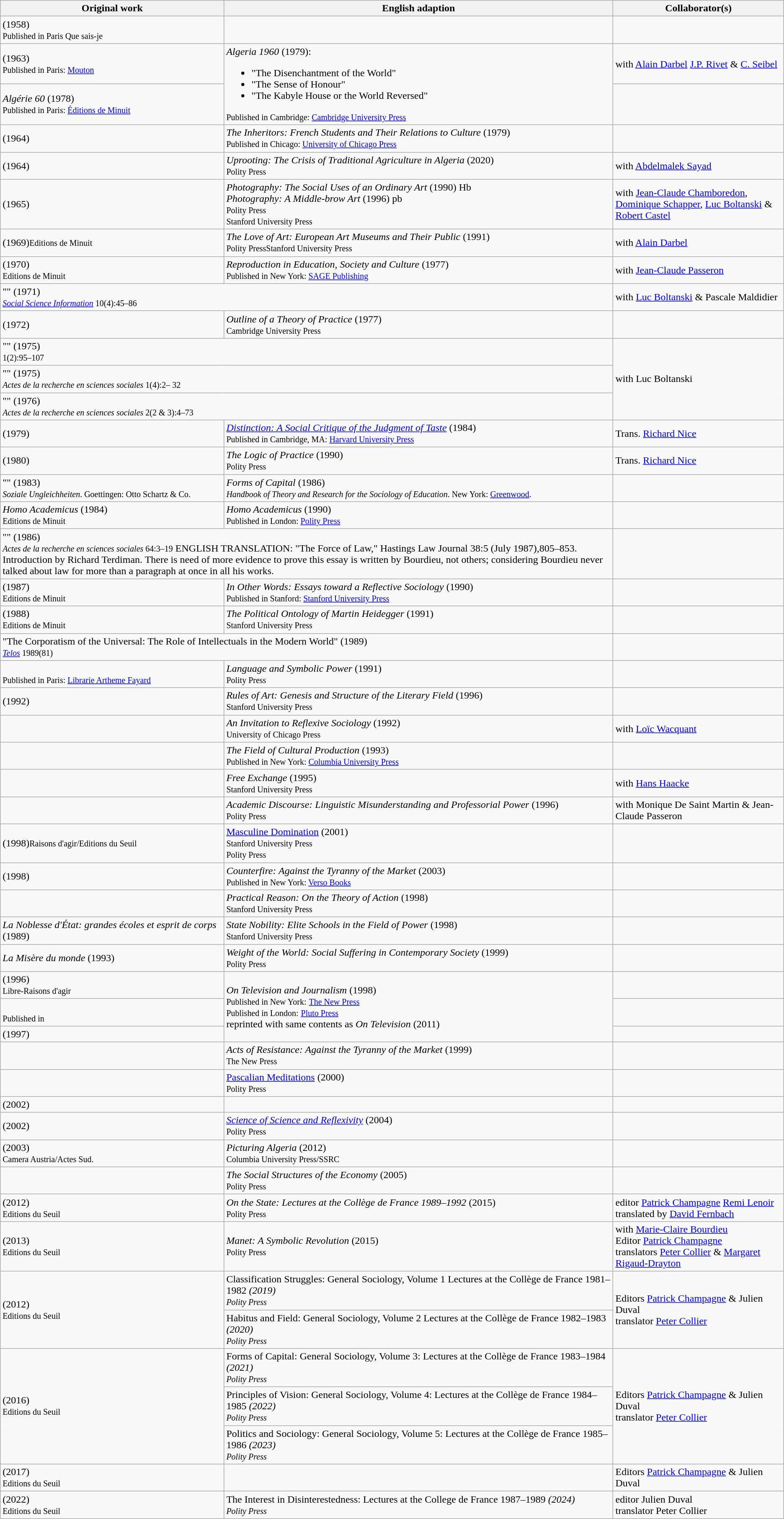<table class="wikitable">
<tr>
<th>Original work</th>
<th>English adaption</th>
<th>Collaborator(s)</th>
</tr>
<tr>
<td> (1958)<br><small>Published in Paris Que sais-je</small></td>
<td></td>
<td></td>
</tr>
<tr>
<td> (1963)<br><small>Published in Paris: <a href='#'>Mouton</a></small></td>
<td rowspan="2"><em>Algeria 1960</em> (1979):<br><ul><li>"The Disenchantment of the World"</li><li>"The Sense of Honour"</li><li>"The Kabyle House or the World Reversed"</li></ul><small>Published in Cambridge: <a href='#'>Cambridge University Press</a></small></td>
<td>with <a href='#'>Alain Darbel</a> <a href='#'>J.P. Rivet</a> & <a href='#'>C. Seibel</a></td>
</tr>
<tr>
<td><em>Algérie 60</em> (1978)<br><small>Published in Paris: <a href='#'>Éditions de Minuit</a></small></td>
<td></td>
</tr>
<tr>
<td> (1964)</td>
<td><em>The Inheritors: French Students and Their Relations to Culture</em> (1979)<br><small>Published in Chicago: <a href='#'>University of Chicago Press</a></small></td>
<td></td>
</tr>
<tr>
<td> (1964)</td>
<td><em>Uprooting: The Crisis of Traditional Agriculture in Algeria</em> (2020)<br><small>Polity Press</small></td>
<td>with <a href='#'>Abdelmalek Sayad</a></td>
</tr>
<tr>
<td> (1965)</td>
<td><em>Photography: The Social Uses of an Ordinary Art</em> (1990) Hb<br><em>Photography: A Middle-brow Art</em> (1996) pb<br><small>Polity Press</small><br><small>Stanford University Press</small></td>
<td>with <a href='#'>Jean-Claude Chamboredon</a>, <a href='#'>Dominique Schapper</a>, <a href='#'>Luc Boltanski</a> & <a href='#'>Robert Castel</a></td>
</tr>
<tr>
<td> (1969)<small>Editions de Minuit</small></td>
<td><em>The Love of Art: European Art Museums and Their Public</em> (1991)<br><small>Polity Press</small><small>Stanford University Press</small></td>
<td>with <a href='#'>Alain Darbel</a></td>
</tr>
<tr>
<td> (1970)<br><small>Editions de Minuit</small></td>
<td><em>Reproduction in Education, Society and Culture</em> (1977)<br><small>Published in New York: <a href='#'>SAGE Publishing</a></small></td>
<td>with <a href='#'>Jean-Claude Passeron</a></td>
</tr>
<tr>
<td colspan="2">"" (1971)<br><small><em><a href='#'>Social Science Information</a></em> 10(4):45–86</small></td>
<td>with <a href='#'>Luc Boltanski</a> & Pascale Maldidier</td>
</tr>
<tr>
<td> (1972)</td>
<td><em>Outline of a Theory of Practice</em> (1977)<br><small>Cambridge University Press</small></td>
<td></td>
</tr>
<tr>
<td colspan="2">"" (1975)<br><small> 1(2):95–107</small></td>
<td rowspan="3">with Luc Boltanski</td>
</tr>
<tr>
<td colspan="2">"" (1975)<br><small><em>Actes de la recherche en sciences sociales</em> 1(4):2– 32</small></td>
</tr>
<tr>
<td colspan="2">"" (1976)<br><small><em>Actes de la recherche en sciences sociales</em> 2(2 & 3):4–73</small></td>
</tr>
<tr>
<td> (1979)</td>
<td><em><a href='#'>Distinction: A Social Critique of the Judgment of Taste</a></em> (1984)<br><small>Published in Cambridge, MA: <a href='#'>Harvard University Press</a></small></td>
<td>Trans. <a href='#'>Richard Nice</a></td>
</tr>
<tr>
<td> (1980)</td>
<td><em>The Logic of Practice</em> (1990)<br><small>Polity Press</small></td>
<td>Trans. <a href='#'>Richard Nice</a></td>
</tr>
<tr>
<td>"" (1983)<br><small><em>Soziale Ungleichheiten</em>. Goettingen: Otto Schartz & Co.</small></td>
<td><em>Forms of Capital</em> (1986)<br><small><em>Handbook of Theory and Research for the Sociology of Education</em>. New York: <a href='#'>Greenwood</a>.</small></td>
<td></td>
</tr>
<tr>
<td><em>Homo Academicus</em> (1984)<br><small>Editions de Minuit</small></td>
<td><em>Homo Academicus</em> (1990)<br><small>Published in London: <a href='#'>Polity Press</a></small></td>
<td></td>
</tr>
<tr>
<td colspan="2">"" (1986)<br><small><em>Actes de la recherche en sciences sociales</em> 64:3–19</small>
ENGLISH TRANSLATION:  "The Force of Law," Hastings Law Journal 38:5 (July 1987),805–853.  Introduction by Richard Terdiman. There is need of more evidence to prove this essay is written by Bourdieu, not others; considering Bourdieu never talked about law for more than a paragraph at once in all his works.</td>
<td></td>
</tr>
<tr>
<td> (1987)<br><small>Editions de Minuit</small></td>
<td><em>In Other Words: Essays toward a Reflective Sociology</em> (1990)<br><small>Published in Stanford: <a href='#'>Stanford University Press</a></small></td>
<td></td>
</tr>
<tr>
<td> (1988)<br><small>Editions de Minuit</small></td>
<td><em>The Political Ontology of Martin Heidegger</em> (1991)<br><small>Stanford University Press</small></td>
<td></td>
</tr>
<tr>
<td colspan="2">"The Corporatism of the Universal: The Role of Intellectuals in the Modern World" (1989)<br><small><em><a href='#'>Telos</a></em> 1989(81)</small></td>
<td></td>
</tr>
<tr>
<td><br><small>Published in Paris: <a href='#'>Librarie Artheme Fayard</a></small></td>
<td><em>Language and Symbolic Power</em> (1991)<br><small>Polity Press</small></td>
<td></td>
</tr>
<tr>
<td> (1992)</td>
<td><em>Rules of Art: Genesis and Structure of the Literary Field</em> (1996)<br><small>Stanford University Press</small></td>
<td></td>
</tr>
<tr>
<td></td>
<td><em>An Invitation to Reflexive Sociology</em> (1992)<br><small>University of Chicago Press</small></td>
<td>with <a href='#'>Loïc Wacquant</a></td>
</tr>
<tr>
<td></td>
<td><em>The Field of Cultural Production</em> (1993)<br><small>Published in New York: <a href='#'>Columbia University Press</a></small></td>
<td></td>
</tr>
<tr>
<td></td>
<td><em>Free Exchange</em> (1995)<br><small>Stanford University Press</small></td>
<td>with <a href='#'>Hans Haacke</a></td>
</tr>
<tr>
<td></td>
<td><em>Academic Discourse: Linguistic Misunderstanding and Professorial Power</em> (1996)<br><small>Polity Press</small></td>
<td>with Monique De Saint Martin & Jean-Claude Passeron</td>
</tr>
<tr>
<td> (1998)<small>Raisons d'agir/Editions du Seuil</small></td>
<td><a href='#'>Masculine Domination</a> (2001)<br><small>Stanford University Press</small><br><small>Polity Press</small></td>
<td></td>
</tr>
<tr>
<td><em></em> (1998)</td>
<td><em>Counterfire: Against the Tyranny of the Market</em> (2003)<br><small>Published in New York: <a href='#'>Verso Books</a></small></td>
<td></td>
</tr>
<tr>
<td></td>
<td><em>Practical Reason: On the Theory of Action</em> (1998)<br><small>Stanford University Press</small></td>
<td></td>
</tr>
<tr>
<td><em>La Noblesse d'État: grandes écoles et esprit de corps</em> (1989)</td>
<td><em>State Nobility: Elite Schools in the Field of Power</em> (1998)<br><small>Stanford University Press</small></td>
<td></td>
</tr>
<tr>
<td><em>La Misère du monde</em> (1993)</td>
<td><em>Weight of the World: Social Suffering in Contemporary Society</em> (1999)<br><small>Polity Press</small></td>
<td></td>
</tr>
<tr>
<td> (1996)<br><small>Libre-Raisons d'agir</small></td>
<td rowspan="3"><em>On Television and Journalism</em> (1998)<br><small>Published in New York:</small> <a href='#'><small>The New Press</small></a><br>
<small>Published in London:</small> <a href='#'><small>Pluto Press</small></a><br>
reprinted with same contents as <em>On Television</em> (2011)</td>
<td></td>
</tr>
<tr>
<td><br><small>Published in </small></td>
<td></td>
</tr>
<tr>
<td> (1997)</td>
<td></td>
</tr>
<tr>
<td></td>
<td><em>Acts of Resistance: Against the Tyranny of the Market</em> (1999)<br><small>The New Press</small></td>
<td></td>
</tr>
<tr>
<td></td>
<td><a href='#'>Pascalian Meditations</a> (2000)<br><small>Polity Press</small></td>
<td></td>
</tr>
<tr>
<td> (2002)</td>
<td></td>
<td></td>
</tr>
<tr>
<td> (2002)</td>
<td><em><a href='#'>Science of Science and Reflexivity</a></em> (2004)<br><small>Polity Press</small></td>
<td></td>
</tr>
<tr>
<td><em></em> (2003)<br><small>Camera Austria/Actes Sud.</small></td>
<td><em>Picturing Algeria</em> (2012)<br><small>Columbia University Press/SSRC</small></td>
<td></td>
</tr>
<tr>
<td></td>
<td><em>The Social Structures of the Economy</em> (2005)<br><small>Polity Press</small></td>
<td></td>
</tr>
<tr>
<td> (2012)<br><small>Editions du Seuil</small></td>
<td><em>On the State: Lectures at the Collège de France 1989–1992</em> (2015)<br><small>Polity Press</small></td>
<td>editor <a href='#'>Patrick Champagne</a> <a href='#'>Remi Lenoir</a><br>translated by <a href='#'>David Fernbach</a></td>
</tr>
<tr>
<td> (2013)<br><small>Editions du Seuil</small></td>
<td><em>Manet: A Symbolic Revolution</em> (2015)<br><small>Polity Press</small><br><em></td>
<td>with <a href='#'>Marie-Claire Bourdieu</a><br>Editor <a href='#'>Patrick Champagne</a><br>translators <a href='#'>Peter Collier</a> & <a href='#'>Margaret Rigaud-Drayton</a></td>
</tr>
<tr>
<td rowspan="2"> (2012)<br><small>Editions du Seuil</small></td>
<td></em>Classification Struggles: General Sociology, Volume 1 Lectures at the Collège de France 1981–1982<em> (2019)<br><small>Polity Press</small></td>
<td rowspan="2">Editors <a href='#'>Patrick Champagne</a> & Julien Duval <br>translator <a href='#'>Peter Collier</a></td>
</tr>
<tr>
<td></em>Habitus and Field: General Sociology, Volume 2 Lectures at the Collège de France 1982–1983<em> (2020)<br><small>Polity Press</small></td>
</tr>
<tr>
<td rowspan="3"> (2016)<br><small>Editions du Seuil</small></td>
<td></em>Forms of Capital: General Sociology, Volume 3: Lectures at the Collège de France 1983–1984<em> (2021)<br><small>Polity Press</small></td>
<td rowspan="3">Editors <a href='#'>Patrick Champagne</a> & Julien Duval<br>translator <a href='#'>Peter Collier</a></td>
</tr>
<tr>
<td></em>Principles of Vision: General Sociology, Volume 4: Lectures at the Collège de France 1984–1985<em> (2022)<br><small>Polity Press</small></td>
</tr>
<tr>
<td></em>Politics and Sociology: General Sociology, Volume 5: Lectures at the Collège de France 1985–1986<em> (2023)<br><small>Polity Press</small></td>
</tr>
<tr>
<td> (2017)<br><small>Editions du Seuil</small></td>
<td></td>
<td>Editors <a href='#'>Patrick Champagne</a> & Julien Duval</td>
</tr>
<tr>
<td> (2022)<br><small>Editions du Seuil</small></td>
<td></em>The Interest in Disinterestedness: Lectures at the College de France 1987–1989<em> (2024)<br><small>Polity Press</small></td>
<td>editor Julien Duval<br>translator Peter Collier</td>
</tr>
</table>
